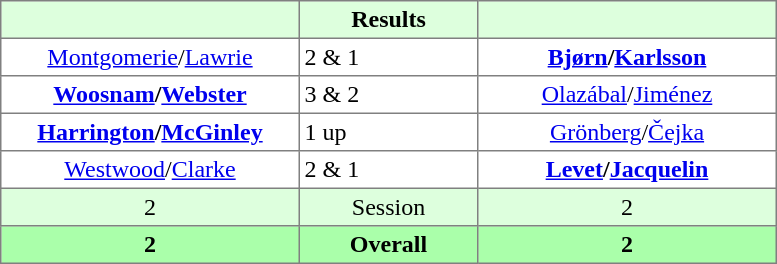<table border="1" cellpadding="3" style="border-collapse:collapse; text-align:center;">
<tr style="background:#ddffdd;">
<th style="width:12em;"> </th>
<th style="width:7em;">Results</th>
<th style="width:12em;"></th>
</tr>
<tr>
<td><a href='#'>Montgomerie</a>/<a href='#'>Lawrie</a></td>
<td align=left> 2 & 1</td>
<td><strong><a href='#'>Bjørn</a>/<a href='#'>Karlsson</a></strong></td>
</tr>
<tr>
<td><strong><a href='#'>Woosnam</a>/<a href='#'>Webster</a></strong></td>
<td align=left> 3 & 2</td>
<td><a href='#'>Olazábal</a>/<a href='#'>Jiménez</a></td>
</tr>
<tr>
<td><strong><a href='#'>Harrington</a>/<a href='#'>McGinley</a></strong></td>
<td align=left> 1 up</td>
<td><a href='#'>Grönberg</a>/<a href='#'>Čejka</a></td>
</tr>
<tr>
<td><a href='#'>Westwood</a>/<a href='#'>Clarke</a></td>
<td align=left> 2 & 1</td>
<td><strong><a href='#'>Levet</a>/<a href='#'>Jacquelin</a></strong></td>
</tr>
<tr style="background:#ddffdd;">
<td>2</td>
<td>Session</td>
<td>2</td>
</tr>
<tr style="background:#aaffaa;">
<th>2</th>
<th>Overall</th>
<th>2</th>
</tr>
</table>
